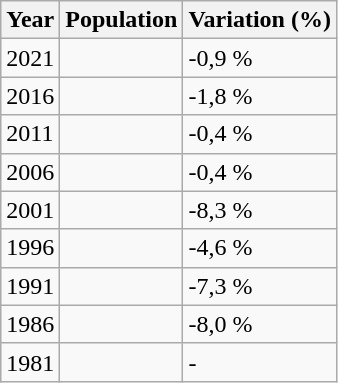<table class="wikitable" border="1">
<tr>
<th>Year</th>
<th>Population</th>
<th>Variation (%)</th>
</tr>
<tr>
<td>2021</td>
<td></td>
<td>-0,9 %</td>
</tr>
<tr>
<td>2016</td>
<td></td>
<td>-1,8 %</td>
</tr>
<tr>
<td>2011</td>
<td></td>
<td>-0,4 %</td>
</tr>
<tr>
<td>2006</td>
<td></td>
<td>-0,4 %</td>
</tr>
<tr>
<td>2001</td>
<td></td>
<td>-8,3 %</td>
</tr>
<tr>
<td>1996</td>
<td></td>
<td>-4,6 %</td>
</tr>
<tr>
<td>1991</td>
<td></td>
<td>-7,3 %</td>
</tr>
<tr>
<td>1986</td>
<td></td>
<td>-8,0 %</td>
</tr>
<tr>
<td>1981</td>
<td></td>
<td>-</td>
</tr>
</table>
